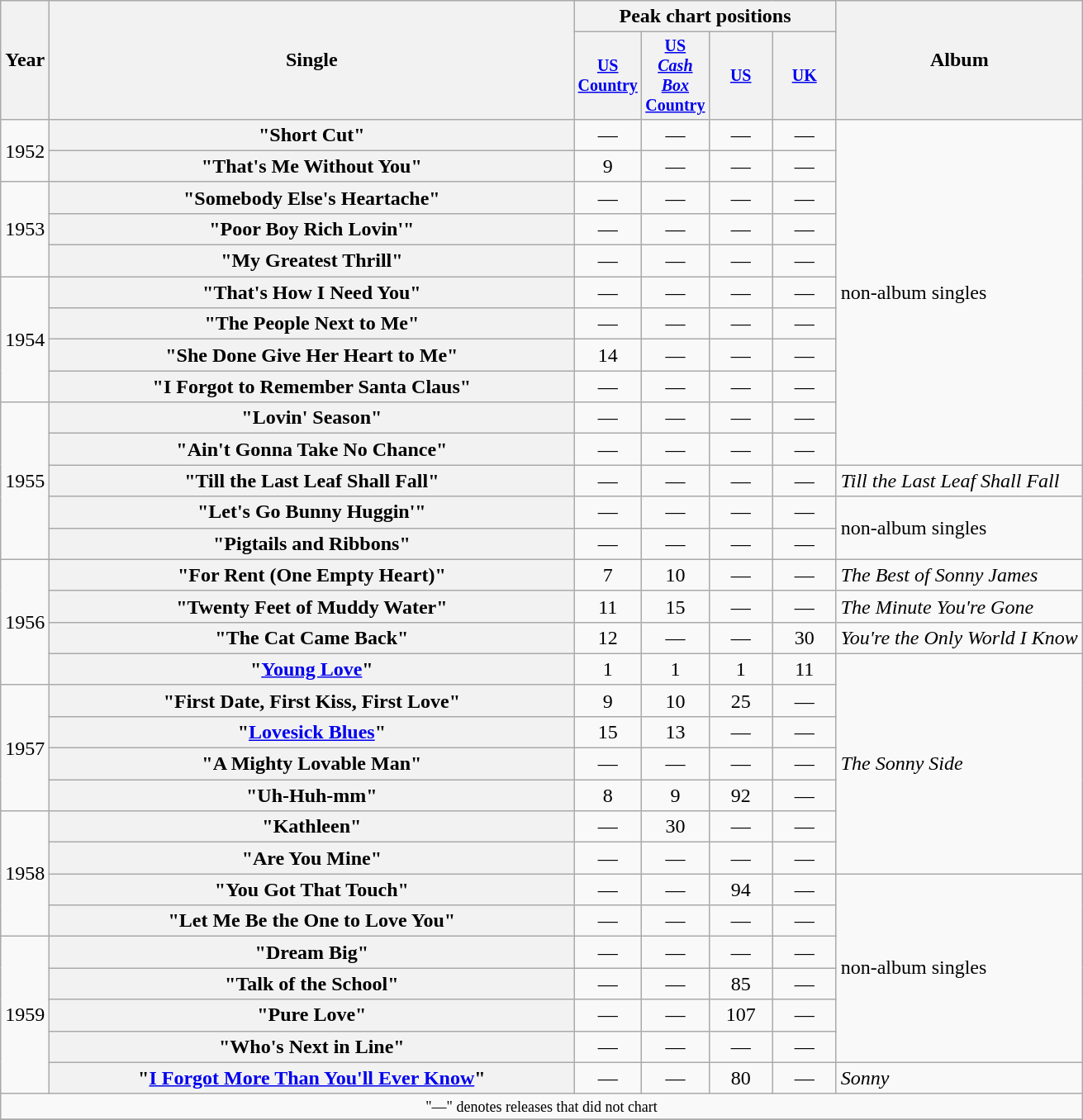<table class="wikitable plainrowheaders" style="text-align:center;">
<tr>
<th rowspan="2">Year</th>
<th rowspan="2" style="width:26em;">Single</th>
<th colspan="4">Peak chart positions</th>
<th rowspan="2">Album</th>
</tr>
<tr style="font-size:smaller;">
<th width="45"><a href='#'>US Country</a><br></th>
<th width="45"><a href='#'>US <em>Cash Box</em> Country</a><br></th>
<th width="45"><a href='#'>US</a><br></th>
<th width="45"><a href='#'>UK</a><br></th>
</tr>
<tr>
<td rowspan="2">1952</td>
<th scope="row">"Short Cut"</th>
<td>—</td>
<td>—</td>
<td>—</td>
<td>—</td>
<td align="left" rowspan="11">non-album singles</td>
</tr>
<tr>
<th scope="row">"That's Me Without You"</th>
<td>9</td>
<td>—</td>
<td>—</td>
<td>—</td>
</tr>
<tr>
<td rowspan="3">1953</td>
<th scope="row">"Somebody Else's Heartache"</th>
<td>—</td>
<td>—</td>
<td>—</td>
<td>—</td>
</tr>
<tr>
<th scope="row">"Poor Boy Rich Lovin'"</th>
<td>—</td>
<td>—</td>
<td>—</td>
<td>—</td>
</tr>
<tr>
<th scope="row">"My Greatest Thrill"</th>
<td>—</td>
<td>—</td>
<td>—</td>
<td>—</td>
</tr>
<tr>
<td rowspan="4">1954</td>
<th scope="row">"That's How I Need You"</th>
<td>—</td>
<td>—</td>
<td>—</td>
<td>—</td>
</tr>
<tr>
<th scope="row">"The People Next to Me"</th>
<td>—</td>
<td>—</td>
<td>—</td>
<td>—</td>
</tr>
<tr>
<th scope="row">"She Done Give Her Heart to Me"</th>
<td>14</td>
<td>—</td>
<td>—</td>
<td>—</td>
</tr>
<tr>
<th scope="row">"I Forgot to Remember Santa Claus"</th>
<td>—</td>
<td>—</td>
<td>—</td>
<td>—</td>
</tr>
<tr>
<td rowspan="5">1955</td>
<th scope="row">"Lovin' Season"</th>
<td>—</td>
<td>—</td>
<td>—</td>
<td>—</td>
</tr>
<tr>
<th scope="row">"Ain't Gonna Take No Chance"</th>
<td>—</td>
<td>—</td>
<td>—</td>
<td>—</td>
</tr>
<tr>
<th scope="row">"Till the Last Leaf Shall Fall"</th>
<td>—</td>
<td>—</td>
<td>—</td>
<td>—</td>
<td align="left"><em>Till the Last Leaf Shall Fall</em></td>
</tr>
<tr>
<th scope="row">"Let's Go Bunny Huggin'"</th>
<td>—</td>
<td>—</td>
<td>—</td>
<td>—</td>
<td align="left" rowspan="2">non-album singles</td>
</tr>
<tr>
<th scope="row">"Pigtails and Ribbons"</th>
<td>—</td>
<td>—</td>
<td>—</td>
<td>—</td>
</tr>
<tr>
<td rowspan="4">1956</td>
<th scope="row">"For Rent (One Empty Heart)"</th>
<td>7</td>
<td>10</td>
<td>—</td>
<td>—</td>
<td align="left"><em>The Best of Sonny James</em></td>
</tr>
<tr>
<th scope="row">"Twenty Feet of Muddy Water"</th>
<td>11</td>
<td>15</td>
<td>—</td>
<td>—</td>
<td align="left"><em>The Minute You're Gone</em></td>
</tr>
<tr>
<th scope="row">"The Cat Came Back"</th>
<td>12</td>
<td>—</td>
<td>—</td>
<td>30</td>
<td align="left"><em>You're the Only World I Know</em></td>
</tr>
<tr>
<th scope="row">"<a href='#'>Young Love</a>"</th>
<td>1</td>
<td>1</td>
<td>1</td>
<td>11</td>
<td align="left" rowspan="7"><em>The Sonny Side</em></td>
</tr>
<tr>
<td rowspan="4">1957</td>
<th scope="row">"First Date, First Kiss, First Love"</th>
<td>9</td>
<td>10</td>
<td>25</td>
<td>—</td>
</tr>
<tr>
<th scope="row">"<a href='#'>Lovesick Blues</a>"</th>
<td>15</td>
<td>13</td>
<td>—</td>
<td>—</td>
</tr>
<tr>
<th scope="row">"A Mighty Lovable Man"</th>
<td>—</td>
<td>—</td>
<td>—</td>
<td>—</td>
</tr>
<tr>
<th scope="row">"Uh-Huh-mm"</th>
<td>8</td>
<td>9</td>
<td>92</td>
<td>—</td>
</tr>
<tr>
<td rowspan="4">1958</td>
<th scope="row">"Kathleen"</th>
<td>—</td>
<td>30</td>
<td>—</td>
<td>—</td>
</tr>
<tr>
<th scope="row">"Are You Mine"</th>
<td>—</td>
<td>—</td>
<td>—</td>
<td>—</td>
</tr>
<tr>
<th scope="row">"You Got That Touch"</th>
<td>—</td>
<td>—</td>
<td>94</td>
<td>—</td>
<td align="left" rowspan="6">non-album singles</td>
</tr>
<tr>
<th scope="row">"Let Me Be the One to Love You"</th>
<td>—</td>
<td>—</td>
<td>—</td>
<td>—</td>
</tr>
<tr>
<td rowspan="5">1959</td>
<th scope="row">"Dream Big"</th>
<td>—</td>
<td>—</td>
<td>—</td>
<td>—</td>
</tr>
<tr>
<th scope="row">"Talk of the School"</th>
<td>—</td>
<td>—</td>
<td>85</td>
<td>—</td>
</tr>
<tr>
<th scope="row">"Pure Love"</th>
<td>—</td>
<td>—</td>
<td>107</td>
<td>—</td>
</tr>
<tr>
<th scope="row">"Who's Next in Line"</th>
<td>—</td>
<td>—</td>
<td>—</td>
<td>—</td>
</tr>
<tr>
<th scope="row">"<a href='#'>I Forgot More Than You'll Ever Know</a>"</th>
<td>—</td>
<td>—</td>
<td>80</td>
<td>—</td>
<td align="left"><em>Sonny</em></td>
</tr>
<tr>
<td colspan="7" style="font-size: 9pt">"—" denotes releases that did not chart</td>
</tr>
<tr>
</tr>
</table>
